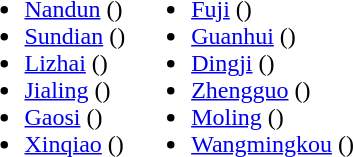<table>
<tr>
<td valign="top"><br><ul><li><a href='#'>Nandun</a> ()</li><li><a href='#'>Sundian</a> ()</li><li><a href='#'>Lizhai</a> ()</li><li><a href='#'>Jialing</a> ()</li><li><a href='#'>Gaosi</a> ()</li><li><a href='#'>Xinqiao</a> ()</li></ul></td>
<td valign="top"><br><ul><li><a href='#'>Fuji</a> ()</li><li><a href='#'>Guanhui</a> ()</li><li><a href='#'>Dingji</a> ()</li><li><a href='#'>Zhengguo</a> ()</li><li><a href='#'>Moling</a> ()</li><li><a href='#'>Wangmingkou</a> ()</li></ul></td>
</tr>
</table>
